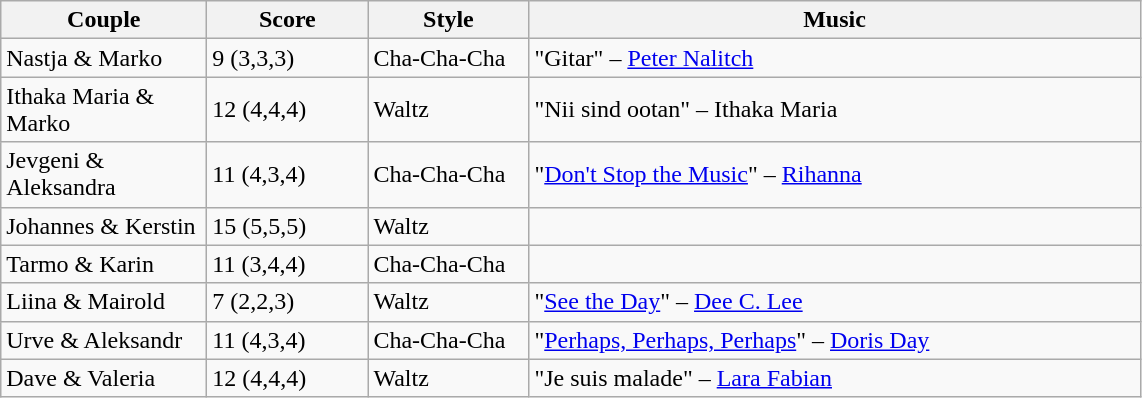<table class="wikitable">
<tr>
<th width="130">Couple</th>
<th width="100">Score</th>
<th width="100">Style</th>
<th width="400">Music</th>
</tr>
<tr>
<td>Nastja & Marko</td>
<td>9 (3,3,3)</td>
<td>Cha-Cha-Cha</td>
<td>"Gitar" – <a href='#'>Peter Nalitch</a></td>
</tr>
<tr>
<td>Ithaka Maria & Marko</td>
<td>12 (4,4,4)</td>
<td>Waltz</td>
<td>"Nii sind ootan" – Ithaka Maria</td>
</tr>
<tr>
<td>Jevgeni & Aleksandra</td>
<td>11 (4,3,4)</td>
<td>Cha-Cha-Cha</td>
<td>"<a href='#'>Don't Stop the Music</a>" – <a href='#'>Rihanna</a></td>
</tr>
<tr>
<td>Johannes & Kerstin</td>
<td>15 (5,5,5)</td>
<td>Waltz</td>
<td></td>
</tr>
<tr>
<td>Tarmo & Karin</td>
<td>11 (3,4,4)</td>
<td>Cha-Cha-Cha</td>
<td></td>
</tr>
<tr>
<td>Liina & Mairold</td>
<td>7 (2,2,3)</td>
<td>Waltz</td>
<td>"<a href='#'>See the Day</a>" – <a href='#'>Dee C. Lee</a></td>
</tr>
<tr>
<td>Urve & Aleksandr</td>
<td>11 (4,3,4)</td>
<td>Cha-Cha-Cha</td>
<td>"<a href='#'>Perhaps, Perhaps, Perhaps</a>" – <a href='#'>Doris Day</a></td>
</tr>
<tr>
<td>Dave & Valeria</td>
<td>12 (4,4,4)</td>
<td>Waltz</td>
<td>"Je suis malade" – <a href='#'>Lara Fabian</a></td>
</tr>
</table>
